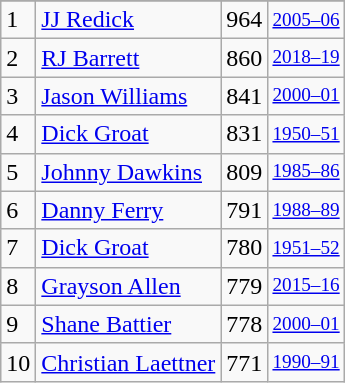<table class="wikitable">
<tr>
</tr>
<tr>
<td>1</td>
<td><a href='#'>JJ Redick</a></td>
<td>964</td>
<td style="font-size:80%;"><a href='#'>2005–06</a></td>
</tr>
<tr>
<td>2</td>
<td><a href='#'>RJ Barrett</a></td>
<td>860</td>
<td style="font-size:80%;"><a href='#'>2018–19</a></td>
</tr>
<tr>
<td>3</td>
<td><a href='#'>Jason Williams</a></td>
<td>841</td>
<td style="font-size:80%;"><a href='#'>2000–01</a></td>
</tr>
<tr>
<td>4</td>
<td><a href='#'>Dick Groat</a></td>
<td>831</td>
<td style="font-size:80%;"><a href='#'>1950–51</a></td>
</tr>
<tr>
<td>5</td>
<td><a href='#'>Johnny Dawkins</a></td>
<td>809</td>
<td style="font-size:80%;"><a href='#'>1985–86</a></td>
</tr>
<tr>
<td>6</td>
<td><a href='#'>Danny Ferry</a></td>
<td>791</td>
<td style="font-size:80%;"><a href='#'>1988–89</a></td>
</tr>
<tr>
<td>7</td>
<td><a href='#'>Dick Groat</a></td>
<td>780</td>
<td style="font-size:80%;"><a href='#'>1951–52</a></td>
</tr>
<tr>
<td>8</td>
<td><a href='#'>Grayson Allen</a></td>
<td>779</td>
<td style="font-size:80%;"><a href='#'>2015–16</a></td>
</tr>
<tr>
<td>9</td>
<td><a href='#'>Shane Battier</a></td>
<td>778</td>
<td style="font-size:80%;"><a href='#'>2000–01</a></td>
</tr>
<tr>
<td>10</td>
<td><a href='#'>Christian Laettner</a></td>
<td>771</td>
<td style="font-size:80%;"><a href='#'>1990–91</a></td>
</tr>
</table>
